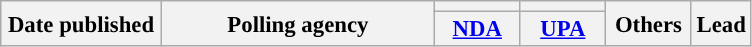<table class="wikitable sortable" style="text-align:center;font-size:95%;line-height:16px">
<tr>
<th rowspan="2" width="100px">Date published</th>
<th rowspan="2" width="175px">Polling agency</th>
<th style="background:"></th>
<th style="background:"></th>
<th rowspan="2" width="50px" class="unsortable">Others</th>
<th rowspan="2">Lead</th>
</tr>
<tr>
<th width="50px" class="unsortable"><a href='#'>NDA</a></th>
<th width="50px" class="unsortable"><a href='#'>UPA</a></th>
</tr>
</table>
